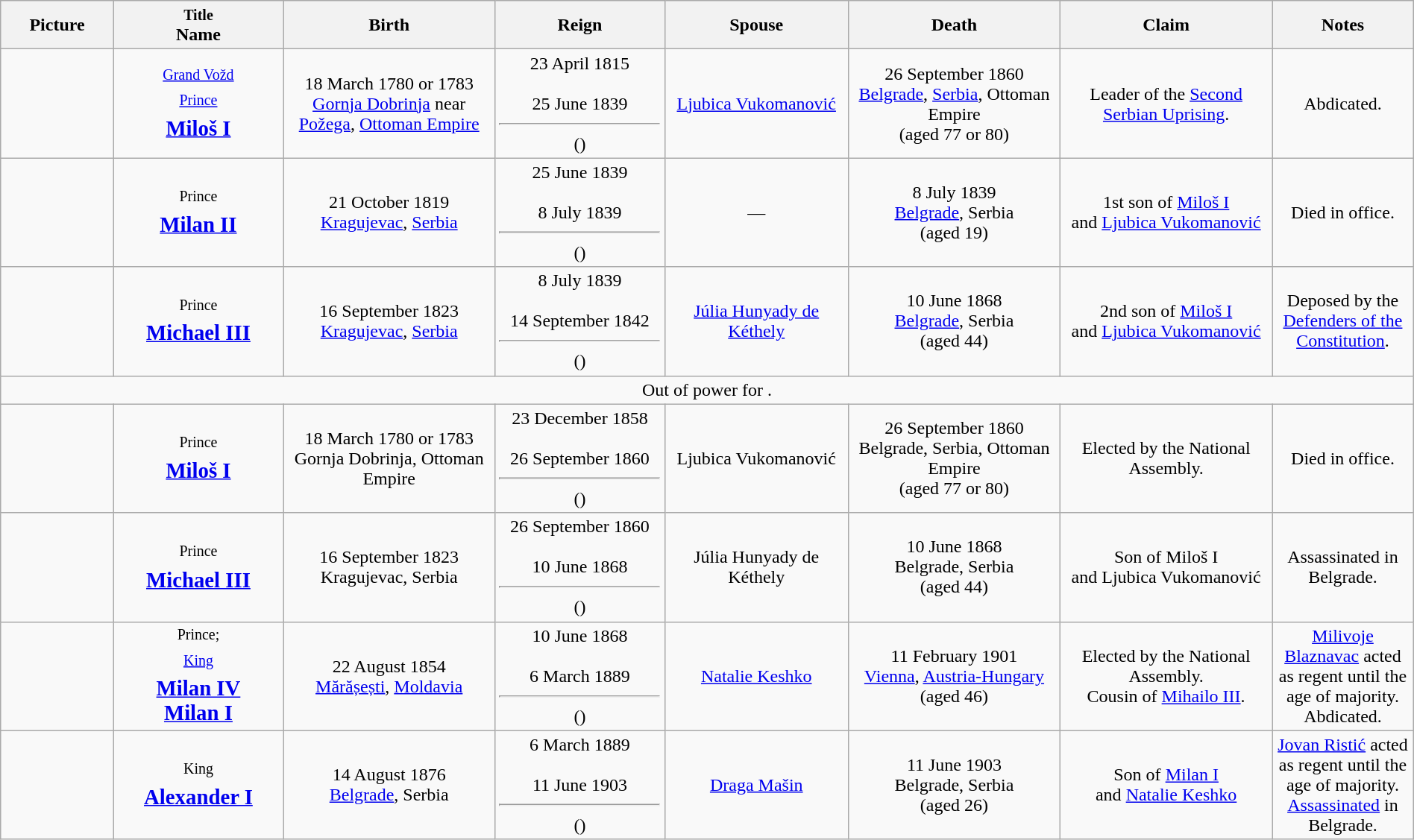<table style="text-align:center; width:100%" class="wikitable">
<tr>
<th style="width:8%;">Picture</th>
<th style="width:12%;"><small>Title</small><br>Name</th>
<th style="width:15%;">Birth</th>
<th style="width:12%;">Reign</th>
<th style="width:13%;">Spouse</th>
<th style="width:15%;">Death</th>
<th style="width:15%;">Claim</th>
<th style="width:10%;">Notes</th>
</tr>
<tr>
<td></td>
<td><sup><a href='#'>Grand Vožd</a></sup><br><sup><a href='#'>Prince</a></sup><br> <big><strong><a href='#'>Miloš I</a></strong></big></td>
<td>18 March 1780 or 1783<br><a href='#'>Gornja Dobrinja</a> near <a href='#'>Požega</a>, <a href='#'>Ottoman Empire</a></td>
<td>23 April 1815<br><br>25 June 1839<br><hr>()</td>
<td><a href='#'>Ljubica Vukomanović</a></td>
<td>26 September 1860<br><a href='#'>Belgrade</a>, <a href='#'>Serbia</a>, Ottoman Empire <br>(aged 77 or 80)</td>
<td>Leader of the <a href='#'>Second Serbian Uprising</a>.</td>
<td>Abdicated.</td>
</tr>
<tr>
<td></td>
<td><sup>Prince</sup><br> <big><strong><a href='#'>Milan II</a></strong></big></td>
<td>21 October 1819 <br><a href='#'>Kragujevac</a>, <a href='#'>Serbia</a></td>
<td>25 June 1839<br><br>8 July 1839<br><hr>()</td>
<td>—</td>
<td>8 July 1839 <br> <a href='#'>Belgrade</a>, Serbia<br>(aged 19)</td>
<td>1st son of <a href='#'>Miloš I</a><br>and <a href='#'>Ljubica Vukomanović</a></td>
<td>Died in office.</td>
</tr>
<tr>
<td></td>
<td><sup>Prince</sup><br> <big><strong><a href='#'>Michael III</a></strong></big></td>
<td>16 September 1823<br><a href='#'>Kragujevac</a>, <a href='#'>Serbia</a></td>
<td>8 July 1839<br><br>14 September 1842<br><hr>()</td>
<td><a href='#'>Júlia Hunyady de Kéthely</a></td>
<td>10 June 1868<br><a href='#'>Belgrade</a>, Serbia<br>(aged 44)</td>
<td>2nd son of <a href='#'>Miloš I</a><br>and <a href='#'>Ljubica Vukomanović</a></td>
<td>Deposed by the <a href='#'>Defenders of the Constitution</a>.</td>
</tr>
<tr>
<td colspan=8>Out of power for .</td>
</tr>
<tr>
<td></td>
<td><sup>Prince</sup><br> <big><strong><a href='#'>Miloš I</a></strong></big></td>
<td>18 March 1780 or 1783<br>Gornja Dobrinja, Ottoman Empire</td>
<td>23 December 1858<br><br>26 September 1860<br><hr>()</td>
<td>Ljubica Vukomanović</td>
<td>26 September 1860<br>Belgrade, Serbia, Ottoman Empire <br>(aged 77 or 80)</td>
<td>Elected by the National Assembly.</td>
<td>Died in office.</td>
</tr>
<tr>
<td></td>
<td><sup>Prince</sup><br> <big><strong><a href='#'>Michael III</a></strong></big></td>
<td>16 September 1823<br>Kragujevac, Serbia</td>
<td>26 September 1860<br><br>10 June 1868<br><hr>()</td>
<td>Júlia Hunyady de Kéthely</td>
<td>10 June 1868<br>Belgrade, Serbia<br>(aged 44)</td>
<td>Son of Miloš I<br>and Ljubica Vukomanović</td>
<td>Assassinated in Belgrade.</td>
</tr>
<tr>
<td></td>
<td><sup>Prince;</sup><br><sup><a href='#'>King</a></sup><br> <big><strong><a href='#'>Milan IV <br> Milan I</a></strong></big></td>
<td>22 August 1854<br><a href='#'>Mărășești</a>, <a href='#'>Moldavia</a></td>
<td>10 June 1868<br><br>6 March 1889<br><hr>()</td>
<td><a href='#'>Natalie Keshko</a></td>
<td>11 February 1901<br><a href='#'>Vienna</a>, <a href='#'>Austria-Hungary</a><br>(aged 46)</td>
<td>Elected by the National Assembly. <br>Cousin of <a href='#'>Mihailo III</a>.</td>
<td><a href='#'>Milivoje Blaznavac</a> acted as regent until the age of majority. <br>Abdicated.</td>
</tr>
<tr>
<td></td>
<td><sup>King</sup><br> <big><strong><a href='#'>Alexander I</a></strong></big></td>
<td>14 August 1876<br><a href='#'>Belgrade</a>, Serbia</td>
<td>6 March 1889<br><br>11 June 1903<br><hr>()</td>
<td><a href='#'>Draga Mašin</a></td>
<td>11 June 1903<br>Belgrade, Serbia<br>(aged 26)</td>
<td>Son of <a href='#'>Milan I</a><br>and <a href='#'>Natalie Keshko</a></td>
<td><a href='#'>Jovan Ristić</a> acted as regent until the age of majority. <br><a href='#'>Assassinated</a> in Belgrade.</td>
</tr>
</table>
